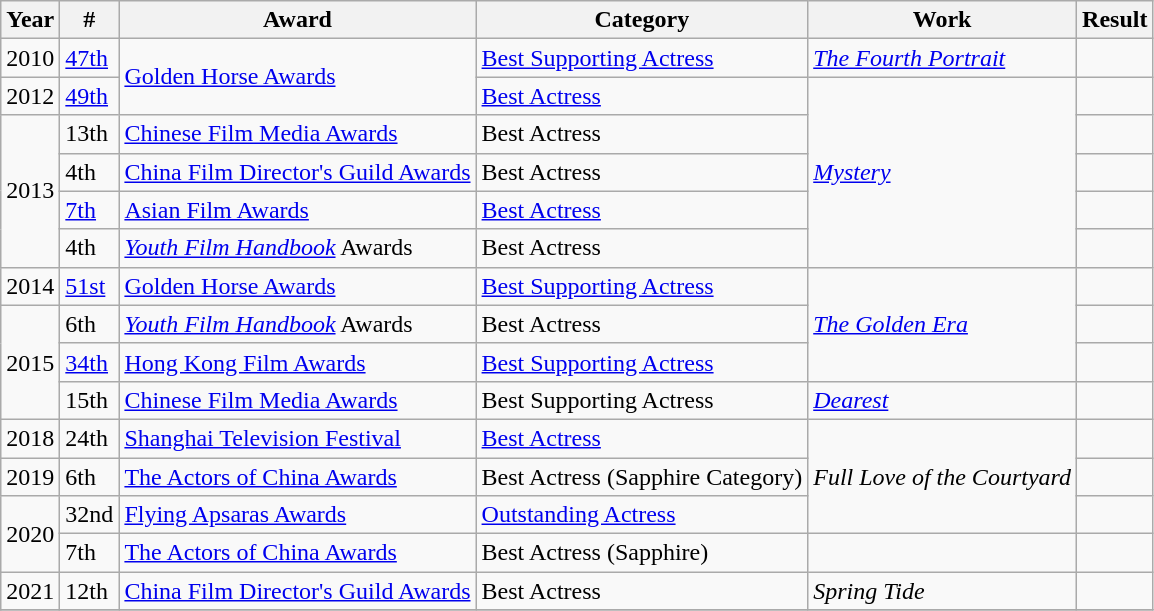<table class="wikitable sortable">
<tr>
<th>Year</th>
<th>#</th>
<th>Award</th>
<th>Category</th>
<th>Work</th>
<th>Result</th>
</tr>
<tr>
<td>2010</td>
<td><a href='#'>47th</a></td>
<td rowspan=2><a href='#'>Golden Horse Awards</a></td>
<td><a href='#'>Best Supporting Actress</a></td>
<td><em><a href='#'>The Fourth Portrait</a></em></td>
<td></td>
</tr>
<tr>
<td>2012</td>
<td><a href='#'>49th</a></td>
<td><a href='#'>Best Actress</a></td>
<td rowspan=5><em><a href='#'>Mystery</a></em></td>
<td></td>
</tr>
<tr>
<td rowspan=4>2013</td>
<td>13th</td>
<td><a href='#'>Chinese Film Media Awards</a></td>
<td>Best Actress</td>
<td></td>
</tr>
<tr>
<td>4th</td>
<td><a href='#'>China Film Director's Guild Awards</a></td>
<td>Best Actress</td>
<td></td>
</tr>
<tr>
<td><a href='#'>7th</a></td>
<td><a href='#'>Asian Film Awards</a></td>
<td><a href='#'>Best Actress</a></td>
<td></td>
</tr>
<tr>
<td>4th</td>
<td><em><a href='#'>Youth Film Handbook</a></em> Awards</td>
<td>Best Actress</td>
<td></td>
</tr>
<tr>
<td>2014</td>
<td><a href='#'>51st</a></td>
<td><a href='#'>Golden Horse Awards</a></td>
<td><a href='#'>Best Supporting Actress</a></td>
<td rowspan=3><em><a href='#'>The Golden Era</a></em></td>
<td></td>
</tr>
<tr>
<td rowspan=3>2015</td>
<td>6th</td>
<td><em><a href='#'>Youth Film Handbook</a></em> Awards</td>
<td>Best Actress</td>
<td></td>
</tr>
<tr>
<td><a href='#'>34th</a></td>
<td><a href='#'>Hong Kong Film Awards</a></td>
<td><a href='#'>Best Supporting Actress</a></td>
<td></td>
</tr>
<tr>
<td>15th</td>
<td><a href='#'>Chinese Film Media Awards</a></td>
<td>Best Supporting Actress</td>
<td><em><a href='#'>Dearest</a></em></td>
<td></td>
</tr>
<tr>
<td>2018</td>
<td>24th</td>
<td><a href='#'>Shanghai Television Festival</a></td>
<td><a href='#'>Best Actress</a></td>
<td rowspan=3><em>Full Love of the Courtyard</em></td>
<td></td>
</tr>
<tr>
<td>2019</td>
<td>6th</td>
<td><a href='#'>The Actors of China Awards</a></td>
<td>Best Actress (Sapphire Category)</td>
<td></td>
</tr>
<tr>
<td rowspan=2>2020</td>
<td>32nd</td>
<td><a href='#'>Flying Apsaras Awards</a></td>
<td><a href='#'>Outstanding Actress</a></td>
<td></td>
</tr>
<tr>
<td>7th</td>
<td><a href='#'>The Actors of China Awards</a></td>
<td>Best Actress (Sapphire)</td>
<td></td>
<td></td>
</tr>
<tr>
<td rowspan=1>2021</td>
<td>12th</td>
<td><a href='#'>China Film Director's Guild Awards</a></td>
<td>Best Actress</td>
<td><em>Spring Tide</em></td>
<td></td>
</tr>
<tr>
</tr>
</table>
